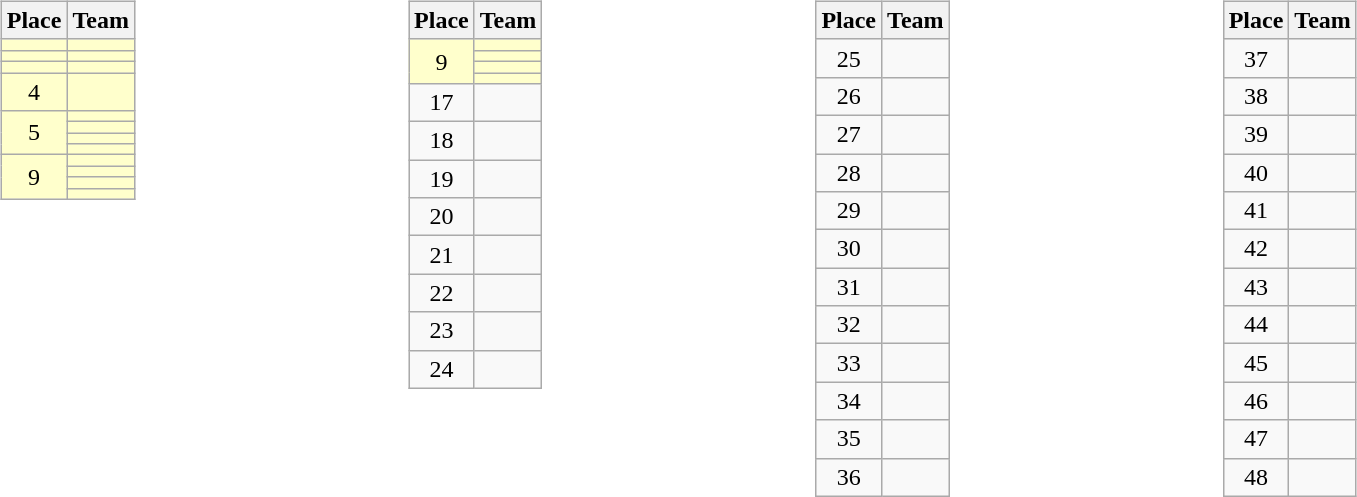<table>
<tr>
<td valign=top width=10%><br><table class=wikitable>
<tr>
<th>Place</th>
<th>Team</th>
</tr>
<tr bgcolor=#ffc>
<td align=center></td>
<td></td>
</tr>
<tr bgcolor=#ffc>
<td align=center></td>
<td></td>
</tr>
<tr bgcolor=#ffc>
<td align=center></td>
<td></td>
</tr>
<tr bgcolor=#ffc>
<td align=center>4</td>
<td></td>
</tr>
<tr bgcolor=#ffc>
<td rowspan=4 align=center>5</td>
<td></td>
</tr>
<tr bgcolor=#ffc>
<td></td>
</tr>
<tr bgcolor=#ffc>
<td></td>
</tr>
<tr bgcolor=#ffc>
<td></td>
</tr>
<tr bgcolor=#ffc>
<td rowspan=4 align=center>9</td>
<td></td>
</tr>
<tr bgcolor=#ffc>
<td></td>
</tr>
<tr bgcolor=#ffc>
<td></td>
</tr>
<tr bgcolor=#ffc>
<td></td>
</tr>
</table>
</td>
<td valign=top width=10%><br><table class=wikitable>
<tr>
<th>Place</th>
<th>Team</th>
</tr>
<tr bgcolor=#ffc>
<td rowspan=4 align=center>9</td>
<td></td>
</tr>
<tr bgcolor=#ffc>
<td></td>
</tr>
<tr bgcolor=#ffc>
<td></td>
</tr>
<tr bgcolor=#ffc>
<td></td>
</tr>
<tr>
<td align=center>17</td>
<td></td>
</tr>
<tr>
<td align=center>18</td>
<td></td>
</tr>
<tr>
<td align=center>19</td>
<td></td>
</tr>
<tr>
<td align=center>20</td>
<td></td>
</tr>
<tr>
<td align=center>21</td>
<td></td>
</tr>
<tr>
<td align=center>22</td>
<td></td>
</tr>
<tr>
<td align=center>23</td>
<td></td>
</tr>
<tr>
<td align=center>24</td>
<td></td>
</tr>
</table>
</td>
<td valign=top width=10%><br><table class=wikitable>
<tr>
<th>Place</th>
<th>Team</th>
</tr>
<tr>
<td align=center>25</td>
<td></td>
</tr>
<tr>
<td align=center>26</td>
<td></td>
</tr>
<tr>
<td align=center>27</td>
<td></td>
</tr>
<tr>
<td align=center>28</td>
<td></td>
</tr>
<tr>
<td align=center>29</td>
<td></td>
</tr>
<tr>
<td align=center>30</td>
<td></td>
</tr>
<tr>
<td align=center>31</td>
<td></td>
</tr>
<tr>
<td align=center>32</td>
<td></td>
</tr>
<tr>
<td align=center>33</td>
<td></td>
</tr>
<tr>
<td align=center>34</td>
<td></td>
</tr>
<tr>
<td align=center>35</td>
<td></td>
</tr>
<tr>
<td align=center>36</td>
<td></td>
</tr>
</table>
</td>
<td valign=top width=10%><br><table class=wikitable>
<tr>
<th>Place</th>
<th>Team</th>
</tr>
<tr>
<td align=center>37</td>
<td></td>
</tr>
<tr>
<td align=center>38</td>
<td></td>
</tr>
<tr>
<td align=center>39</td>
<td></td>
</tr>
<tr>
<td align=center>40</td>
<td></td>
</tr>
<tr>
<td align=center>41</td>
<td></td>
</tr>
<tr>
<td align=center>42</td>
<td></td>
</tr>
<tr>
<td align=center>43</td>
<td></td>
</tr>
<tr>
<td align=center>44</td>
<td></td>
</tr>
<tr>
<td align=center>45</td>
<td></td>
</tr>
<tr>
<td align=center>46</td>
<td></td>
</tr>
<tr>
<td align=center>47</td>
<td></td>
</tr>
<tr>
<td align=center>48</td>
<td></td>
</tr>
</table>
</td>
</tr>
</table>
